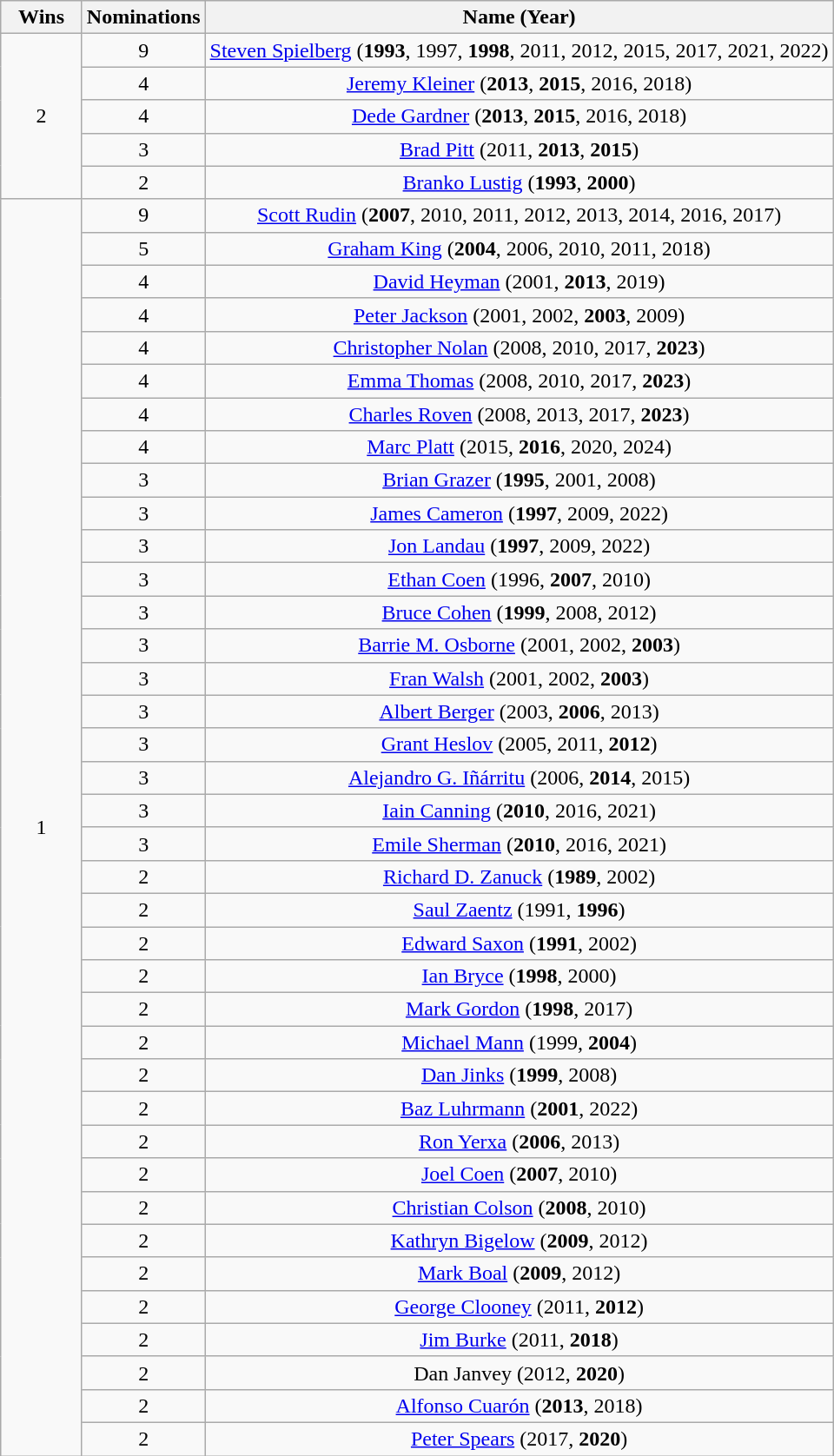<table class="wikitable sortable" rowspan="2" style="text-align:center;" background: #f6e39c;>
<tr>
<th scope="col" style="width:55px;">Wins</th>
<th scope="col" style="text-align:center;">Nominations</th>
<th scope="col" style="text-align:center;">Name (Year)</th>
</tr>
<tr>
<td rowspan=5 style="text-align:center">2</td>
<td>9</td>
<td><a href='#'>Steven Spielberg</a> (<strong>1993</strong>, 1997, <strong>1998</strong>, 2011, 2012, 2015, 2017, 2021, 2022)</td>
</tr>
<tr>
<td>4</td>
<td><a href='#'>Jeremy Kleiner</a> (<strong>2013</strong>, <strong>2015</strong>, 2016, 2018)</td>
</tr>
<tr>
<td>4</td>
<td><a href='#'>Dede Gardner</a> (<strong>2013</strong>, <strong>2015</strong>, 2016, 2018)</td>
</tr>
<tr>
<td>3</td>
<td><a href='#'>Brad Pitt</a> (2011, <strong>2013</strong>, <strong>2015</strong>)</td>
</tr>
<tr>
<td>2</td>
<td><a href='#'>Branko Lustig</a> (<strong>1993</strong>, <strong>2000</strong>)</td>
</tr>
<tr>
<td rowspan=38 style="text-align:center">1</td>
<td>9</td>
<td><a href='#'>Scott Rudin</a> (<strong>2007</strong>, 2010, 2011, 2012, 2013, 2014, 2016, 2017)</td>
</tr>
<tr>
<td>5</td>
<td><a href='#'>Graham King</a> (<strong>2004</strong>, 2006, 2010, 2011, 2018)</td>
</tr>
<tr>
<td>4</td>
<td><a href='#'>David Heyman</a> (2001, <strong>2013</strong>, 2019)</td>
</tr>
<tr>
<td>4</td>
<td><a href='#'>Peter Jackson</a> (2001, 2002, <strong>2003</strong>, 2009)</td>
</tr>
<tr>
<td>4</td>
<td><a href='#'>Christopher Nolan</a> (2008, 2010, 2017, <strong>2023</strong>)</td>
</tr>
<tr>
<td>4</td>
<td><a href='#'>Emma Thomas</a> (2008, 2010, 2017, <strong>2023</strong>)</td>
</tr>
<tr>
<td>4</td>
<td><a href='#'>Charles Roven</a> (2008, 2013, 2017, <strong>2023</strong>)</td>
</tr>
<tr>
<td>4</td>
<td><a href='#'>Marc Platt</a> (2015, <strong>2016</strong>, 2020, 2024)</td>
</tr>
<tr>
<td>3</td>
<td><a href='#'>Brian Grazer</a> (<strong>1995</strong>, 2001, 2008)</td>
</tr>
<tr>
<td>3</td>
<td><a href='#'>James Cameron</a> (<strong>1997</strong>, 2009, 2022)</td>
</tr>
<tr>
<td>3</td>
<td><a href='#'>Jon Landau</a> (<strong>1997</strong>, 2009, 2022)</td>
</tr>
<tr>
<td>3</td>
<td><a href='#'>Ethan Coen</a> (1996, <strong>2007</strong>, 2010)</td>
</tr>
<tr>
<td>3</td>
<td><a href='#'>Bruce Cohen</a> (<strong>1999</strong>, 2008, 2012)</td>
</tr>
<tr>
<td>3</td>
<td><a href='#'>Barrie M. Osborne</a> (2001, 2002, <strong>2003</strong>)</td>
</tr>
<tr>
<td>3</td>
<td><a href='#'>Fran Walsh</a> (2001, 2002, <strong>2003</strong>)</td>
</tr>
<tr>
<td>3</td>
<td><a href='#'>Albert Berger</a> (2003, <strong>2006</strong>, 2013)</td>
</tr>
<tr>
<td>3</td>
<td><a href='#'>Grant Heslov</a> (2005, 2011, <strong>2012</strong>)</td>
</tr>
<tr>
<td>3</td>
<td><a href='#'>Alejandro G. Iñárritu</a> (2006, <strong>2014</strong>, 2015)</td>
</tr>
<tr>
<td>3</td>
<td><a href='#'>Iain Canning</a> (<strong>2010</strong>, 2016, 2021)</td>
</tr>
<tr>
<td>3</td>
<td><a href='#'>Emile Sherman</a> (<strong>2010</strong>, 2016, 2021)</td>
</tr>
<tr>
<td>2</td>
<td><a href='#'>Richard D. Zanuck</a> (<strong>1989</strong>, 2002)</td>
</tr>
<tr>
<td>2</td>
<td><a href='#'>Saul Zaentz</a> (1991, <strong>1996</strong>)</td>
</tr>
<tr>
<td>2</td>
<td><a href='#'>Edward Saxon</a> (<strong>1991</strong>, 2002)</td>
</tr>
<tr>
<td>2</td>
<td><a href='#'>Ian Bryce</a> (<strong>1998</strong>, 2000)</td>
</tr>
<tr>
<td>2</td>
<td><a href='#'>Mark Gordon</a> (<strong>1998</strong>, 2017)</td>
</tr>
<tr>
<td>2</td>
<td><a href='#'>Michael Mann</a> (1999, <strong>2004</strong>)</td>
</tr>
<tr>
<td>2</td>
<td><a href='#'>Dan Jinks</a> (<strong>1999</strong>, 2008)</td>
</tr>
<tr>
<td>2</td>
<td><a href='#'>Baz Luhrmann</a> (<strong>2001</strong>, 2022)</td>
</tr>
<tr>
<td>2</td>
<td><a href='#'>Ron Yerxa</a> (<strong>2006</strong>, 2013)</td>
</tr>
<tr>
<td>2</td>
<td><a href='#'>Joel Coen</a> (<strong>2007</strong>, 2010)</td>
</tr>
<tr>
<td>2</td>
<td><a href='#'>Christian Colson</a> (<strong>2008</strong>, 2010)</td>
</tr>
<tr>
<td>2</td>
<td><a href='#'>Kathryn Bigelow</a> (<strong>2009</strong>, 2012)</td>
</tr>
<tr>
<td>2</td>
<td><a href='#'>Mark Boal</a> (<strong>2009</strong>, 2012)</td>
</tr>
<tr>
<td>2</td>
<td><a href='#'>George Clooney</a> (2011, <strong>2012</strong>)</td>
</tr>
<tr>
<td>2</td>
<td><a href='#'>Jim Burke</a> (2011, <strong>2018</strong>)</td>
</tr>
<tr>
<td>2</td>
<td>Dan Janvey (2012, <strong>2020</strong>)</td>
</tr>
<tr>
<td>2</td>
<td><a href='#'>Alfonso Cuarón</a> (<strong>2013</strong>, 2018)</td>
</tr>
<tr>
<td>2</td>
<td><a href='#'>Peter Spears</a> (2017, <strong>2020</strong>)</td>
</tr>
</table>
